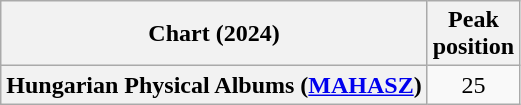<table class="wikitable sortable plainrowheaders" style="text-align:center;">
<tr>
<th scope="col">Chart (2024)</th>
<th scope="col">Peak<br>position</th>
</tr>
<tr>
<th scope="row">Hungarian Physical Albums (<a href='#'>MAHASZ</a>)</th>
<td>25</td>
</tr>
</table>
